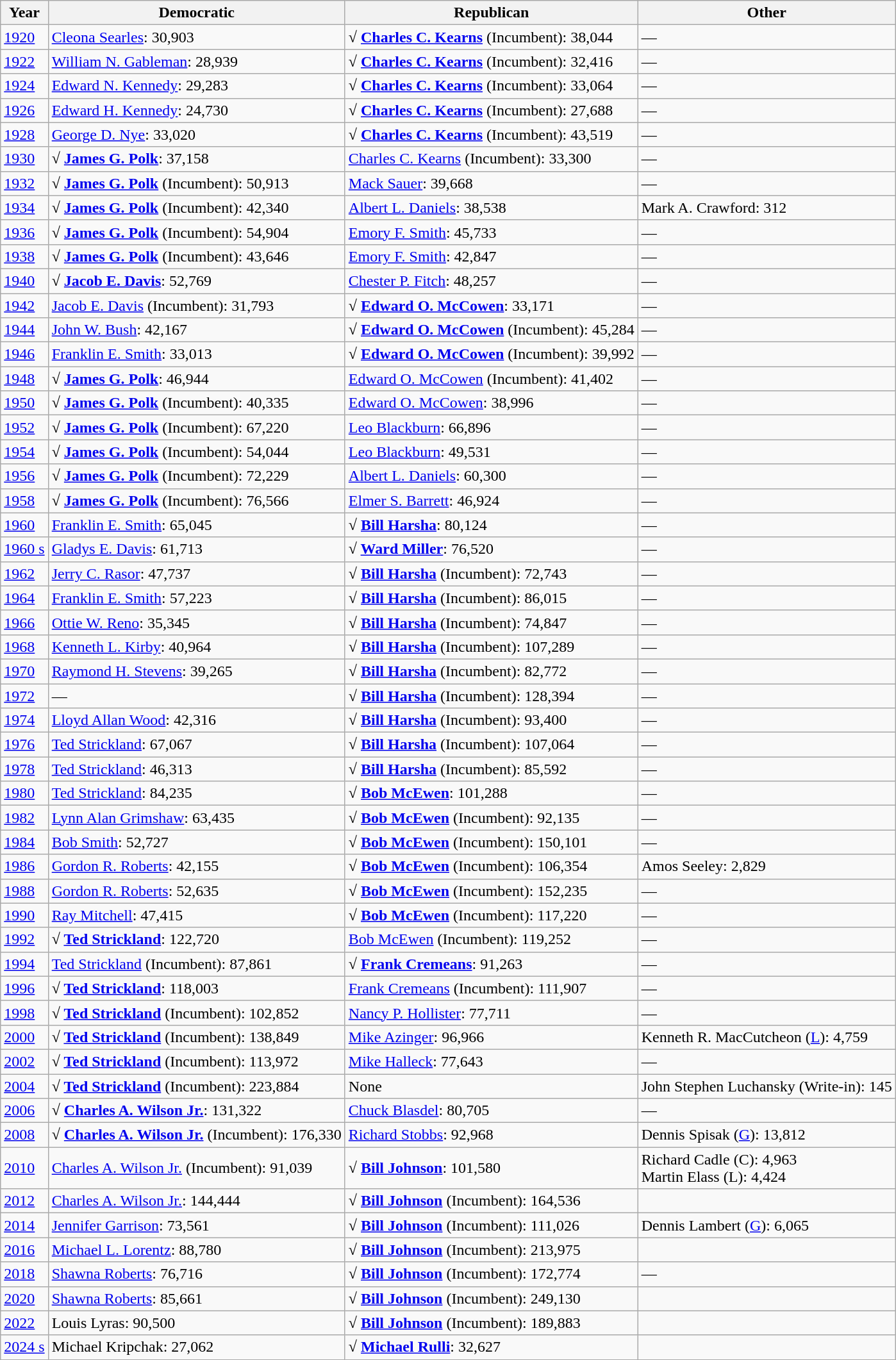<table class=wikitable>
<tr>
<th>Year</th>
<th>Democratic</th>
<th>Republican</th>
<th>Other</th>
</tr>
<tr>
<td><a href='#'>1920</a></td>
<td><a href='#'>Cleona Searles</a>: 30,903</td>
<td><strong>√ <a href='#'>Charles C. Kearns</a></strong> (Incumbent): 38,044</td>
<td>—</td>
</tr>
<tr>
<td><a href='#'>1922</a></td>
<td><a href='#'>William N. Gableman</a>: 28,939</td>
<td><strong>√ <a href='#'>Charles C. Kearns</a></strong> (Incumbent): 32,416</td>
<td>—</td>
</tr>
<tr>
<td><a href='#'>1924</a></td>
<td><a href='#'>Edward N. Kennedy</a>: 29,283</td>
<td><strong>√ <a href='#'>Charles C. Kearns</a></strong> (Incumbent): 33,064</td>
<td>—</td>
</tr>
<tr>
<td><a href='#'>1926</a></td>
<td><a href='#'>Edward H. Kennedy</a>: 24,730</td>
<td><strong>√ <a href='#'>Charles C. Kearns</a></strong> (Incumbent): 27,688</td>
<td>—</td>
</tr>
<tr>
<td><a href='#'>1928</a></td>
<td><a href='#'>George D. Nye</a>: 33,020</td>
<td><strong>√ <a href='#'>Charles C. Kearns</a></strong> (Incumbent): 43,519</td>
<td>—</td>
</tr>
<tr>
<td><a href='#'>1930</a></td>
<td><strong>√ <a href='#'>James G. Polk</a></strong>: 37,158</td>
<td><a href='#'>Charles C. Kearns</a> (Incumbent): 33,300</td>
<td>—</td>
</tr>
<tr>
<td><a href='#'>1932</a></td>
<td><strong>√ <a href='#'>James G. Polk</a></strong> (Incumbent): 50,913</td>
<td><a href='#'>Mack Sauer</a>: 39,668</td>
<td>—</td>
</tr>
<tr>
<td><a href='#'>1934</a></td>
<td><strong>√ <a href='#'>James G. Polk</a></strong> (Incumbent): 42,340</td>
<td><a href='#'>Albert L. Daniels</a>: 38,538</td>
<td>Mark A. Crawford: 312</td>
</tr>
<tr>
<td><a href='#'>1936</a></td>
<td><strong>√ <a href='#'>James G. Polk</a></strong> (Incumbent): 54,904</td>
<td><a href='#'>Emory F. Smith</a>: 45,733</td>
<td>—</td>
</tr>
<tr>
<td><a href='#'>1938</a></td>
<td><strong>√ <a href='#'>James G. Polk</a></strong> (Incumbent): 43,646</td>
<td><a href='#'>Emory F. Smith</a>: 42,847</td>
<td>—</td>
</tr>
<tr>
<td><a href='#'>1940</a></td>
<td><strong>√ <a href='#'>Jacob E. Davis</a></strong>: 52,769</td>
<td><a href='#'>Chester P. Fitch</a>: 48,257</td>
<td>—</td>
</tr>
<tr>
<td><a href='#'>1942</a></td>
<td><a href='#'>Jacob E. Davis</a> (Incumbent): 31,793</td>
<td><strong>√ <a href='#'>Edward O. McCowen</a></strong>: 33,171</td>
<td>—</td>
</tr>
<tr>
<td><a href='#'>1944</a></td>
<td><a href='#'>John W. Bush</a>: 42,167</td>
<td><strong>√ <a href='#'>Edward O. McCowen</a></strong> (Incumbent): 45,284</td>
<td>—</td>
</tr>
<tr>
<td><a href='#'>1946</a></td>
<td><a href='#'>Franklin E. Smith</a>: 33,013</td>
<td><strong>√ <a href='#'>Edward O. McCowen</a></strong> (Incumbent): 39,992</td>
<td>—</td>
</tr>
<tr>
<td><a href='#'>1948</a></td>
<td><strong>√ <a href='#'>James G. Polk</a></strong>: 46,944</td>
<td><a href='#'>Edward O. McCowen</a> (Incumbent): 41,402</td>
<td>—</td>
</tr>
<tr>
<td><a href='#'>1950</a></td>
<td><strong>√ <a href='#'>James G. Polk</a></strong> (Incumbent): 40,335</td>
<td><a href='#'>Edward O. McCowen</a>: 38,996</td>
<td>—</td>
</tr>
<tr>
<td><a href='#'>1952</a></td>
<td><strong>√ <a href='#'>James G. Polk</a></strong> (Incumbent): 67,220</td>
<td><a href='#'>Leo Blackburn</a>: 66,896</td>
<td>—</td>
</tr>
<tr>
<td><a href='#'>1954</a></td>
<td><strong>√ <a href='#'>James G. Polk</a></strong> (Incumbent): 54,044</td>
<td><a href='#'>Leo Blackburn</a>: 49,531</td>
<td>—</td>
</tr>
<tr>
<td><a href='#'>1956</a></td>
<td><strong>√ <a href='#'>James G. Polk</a></strong> (Incumbent): 72,229</td>
<td><a href='#'>Albert L. Daniels</a>: 60,300</td>
<td>—</td>
</tr>
<tr>
<td><a href='#'>1958</a></td>
<td><strong>√ <a href='#'>James G. Polk</a></strong> (Incumbent): 76,566</td>
<td><a href='#'>Elmer S. Barrett</a>: 46,924</td>
<td>—</td>
</tr>
<tr>
<td><a href='#'>1960</a></td>
<td><a href='#'>Franklin E. Smith</a>: 65,045</td>
<td><strong>√ <a href='#'>Bill Harsha</a></strong>: 80,124</td>
<td>—</td>
</tr>
<tr>
<td><a href='#'>1960 s</a></td>
<td><a href='#'>Gladys E. Davis</a>: 61,713</td>
<td><strong>√ <a href='#'>Ward Miller</a></strong>: 76,520</td>
<td>—</td>
</tr>
<tr>
<td><a href='#'>1962</a></td>
<td><a href='#'>Jerry C. Rasor</a>: 47,737</td>
<td><strong>√ <a href='#'>Bill Harsha</a></strong> (Incumbent): 72,743</td>
<td>—</td>
</tr>
<tr>
<td><a href='#'>1964</a></td>
<td><a href='#'>Franklin E. Smith</a>: 57,223</td>
<td><strong>√ <a href='#'>Bill Harsha</a></strong> (Incumbent): 86,015</td>
<td>—</td>
</tr>
<tr>
<td><a href='#'>1966</a></td>
<td><a href='#'>Ottie W. Reno</a>: 35,345</td>
<td><strong>√ <a href='#'>Bill Harsha</a></strong> (Incumbent): 74,847</td>
<td>—</td>
</tr>
<tr>
<td><a href='#'>1968</a></td>
<td><a href='#'>Kenneth L. Kirby</a>: 40,964</td>
<td><strong>√ <a href='#'>Bill Harsha</a></strong> (Incumbent): 107,289</td>
<td>—</td>
</tr>
<tr>
<td><a href='#'>1970</a></td>
<td><a href='#'>Raymond H. Stevens</a>: 39,265</td>
<td><strong>√ <a href='#'>Bill Harsha</a></strong> (Incumbent): 82,772</td>
<td>—</td>
</tr>
<tr>
<td><a href='#'>1972</a></td>
<td>—</td>
<td><strong>√ <a href='#'>Bill Harsha</a></strong> (Incumbent): 128,394</td>
<td>—</td>
</tr>
<tr>
<td><a href='#'>1974</a></td>
<td><a href='#'>Lloyd Allan Wood</a>: 42,316</td>
<td><strong>√ <a href='#'>Bill Harsha</a></strong> (Incumbent): 93,400</td>
<td>—</td>
</tr>
<tr>
<td><a href='#'>1976</a></td>
<td><a href='#'>Ted Strickland</a>: 67,067</td>
<td><strong>√ <a href='#'>Bill Harsha</a></strong> (Incumbent): 107,064</td>
<td>—</td>
</tr>
<tr>
<td><a href='#'>1978</a></td>
<td><a href='#'>Ted Strickland</a>: 46,313</td>
<td><strong>√ <a href='#'>Bill Harsha</a></strong> (Incumbent): 85,592</td>
<td>—</td>
</tr>
<tr>
<td><a href='#'>1980</a></td>
<td><a href='#'>Ted Strickland</a>: 84,235</td>
<td><strong>√ <a href='#'>Bob McEwen</a></strong>: 101,288</td>
<td>—</td>
</tr>
<tr>
<td><a href='#'>1982</a></td>
<td><a href='#'>Lynn Alan Grimshaw</a>: 63,435</td>
<td><strong>√ <a href='#'>Bob McEwen</a></strong> (Incumbent): 92,135</td>
<td>—</td>
</tr>
<tr>
<td><a href='#'>1984</a></td>
<td><a href='#'>Bob Smith</a>: 52,727</td>
<td><strong>√ <a href='#'>Bob McEwen</a></strong> (Incumbent): 150,101</td>
<td>—</td>
</tr>
<tr>
<td><a href='#'>1986</a></td>
<td><a href='#'>Gordon R. Roberts</a>: 42,155</td>
<td><strong>√ <a href='#'>Bob McEwen</a></strong> (Incumbent): 106,354</td>
<td>Amos Seeley: 2,829</td>
</tr>
<tr>
<td><a href='#'>1988</a></td>
<td><a href='#'>Gordon R. Roberts</a>: 52,635</td>
<td><strong>√ <a href='#'>Bob McEwen</a></strong> (Incumbent): 152,235</td>
<td>—</td>
</tr>
<tr>
<td><a href='#'>1990</a></td>
<td><a href='#'>Ray Mitchell</a>: 47,415</td>
<td><strong>√ <a href='#'>Bob McEwen</a></strong> (Incumbent): 117,220</td>
<td>—</td>
</tr>
<tr>
<td><a href='#'>1992</a></td>
<td><strong>√ <a href='#'>Ted Strickland</a></strong>: 122,720</td>
<td><a href='#'>Bob McEwen</a> (Incumbent): 119,252</td>
<td>—</td>
</tr>
<tr>
<td><a href='#'>1994</a></td>
<td><a href='#'>Ted Strickland</a> (Incumbent): 87,861</td>
<td><strong>√ <a href='#'>Frank Cremeans</a></strong>: 91,263</td>
<td>—</td>
</tr>
<tr>
<td><a href='#'>1996</a></td>
<td><strong>√ <a href='#'>Ted Strickland</a></strong>: 118,003</td>
<td><a href='#'>Frank Cremeans</a> (Incumbent): 111,907</td>
<td>—</td>
</tr>
<tr>
<td><a href='#'>1998</a></td>
<td><strong>√ <a href='#'>Ted Strickland</a></strong> (Incumbent): 102,852</td>
<td><a href='#'>Nancy P. Hollister</a>: 77,711</td>
<td>—</td>
</tr>
<tr>
<td><a href='#'>2000</a></td>
<td><strong>√ <a href='#'>Ted Strickland</a></strong> (Incumbent): 138,849</td>
<td><a href='#'>Mike Azinger</a>: 96,966</td>
<td>Kenneth R. MacCutcheon (<a href='#'>L</a>): 4,759</td>
</tr>
<tr>
<td><a href='#'>2002</a></td>
<td><strong>√ <a href='#'>Ted Strickland</a></strong> (Incumbent): 113,972</td>
<td><a href='#'>Mike Halleck</a>: 77,643</td>
<td>—</td>
</tr>
<tr>
<td><a href='#'>2004</a></td>
<td><strong>√ <a href='#'>Ted Strickland</a></strong> (Incumbent): 223,884</td>
<td>None</td>
<td>John Stephen Luchansky (Write-in): 145</td>
</tr>
<tr>
<td><a href='#'>2006</a></td>
<td><strong>√ <a href='#'>Charles A. Wilson Jr.</a></strong>: 131,322</td>
<td><a href='#'>Chuck Blasdel</a>: 80,705</td>
<td>—</td>
</tr>
<tr>
<td><a href='#'>2008</a></td>
<td><strong>√ <a href='#'>Charles A. Wilson Jr.</a></strong> (Incumbent): 176,330</td>
<td><a href='#'>Richard Stobbs</a>: 92,968</td>
<td>Dennis Spisak (<a href='#'>G</a>): 13,812</td>
</tr>
<tr>
<td><a href='#'>2010</a></td>
<td><a href='#'>Charles A. Wilson Jr.</a> (Incumbent): 91,039</td>
<td><strong>√ <a href='#'>Bill Johnson</a></strong>: 101,580</td>
<td>Richard Cadle (C): 4,963 <br> Martin Elass (L): 4,424</td>
</tr>
<tr>
<td><a href='#'>2012</a></td>
<td><a href='#'>Charles A. Wilson Jr.</a>: 144,444</td>
<td><strong>√ <a href='#'>Bill Johnson</a></strong> (Incumbent): 164,536</td>
<td></td>
</tr>
<tr>
<td><a href='#'>2014</a></td>
<td><a href='#'>Jennifer Garrison</a>: 73,561</td>
<td><strong>√ <a href='#'>Bill Johnson</a></strong> (Incumbent): 111,026</td>
<td>Dennis Lambert (<a href='#'>G</a>): 6,065</td>
</tr>
<tr>
<td><a href='#'>2016</a></td>
<td><a href='#'>Michael L. Lorentz</a>: 88,780</td>
<td><strong>√ <a href='#'>Bill Johnson</a></strong> (Incumbent): 213,975</td>
</tr>
<tr>
<td><a href='#'>2018</a></td>
<td><a href='#'>Shawna Roberts</a>: 76,716</td>
<td><strong>√ <a href='#'>Bill Johnson</a></strong> (Incumbent): 172,774</td>
<td>—</td>
</tr>
<tr>
<td><a href='#'>2020</a></td>
<td><a href='#'>Shawna Roberts</a>: 85,661</td>
<td><strong>√ <a href='#'>Bill Johnson</a></strong> (Incumbent): 249,130</td>
<td></td>
</tr>
<tr>
<td><a href='#'>2022</a></td>
<td>Louis Lyras: 90,500</td>
<td><strong>√ <a href='#'>Bill Johnson</a></strong> (Incumbent): 189,883</td>
<td></td>
</tr>
<tr>
<td><a href='#'>2024 s</a></td>
<td>Michael Kripchak: 27,062</td>
<td><strong>√ <a href='#'>Michael Rulli</a></strong>: 32,627</td>
<td></td>
</tr>
</table>
